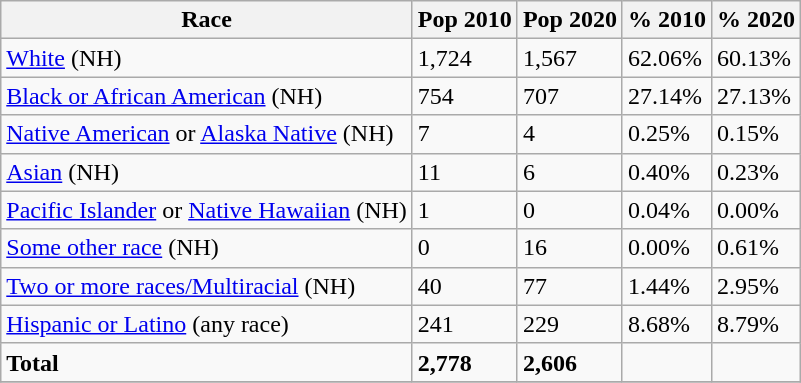<table class="wikitable">
<tr>
<th>Race</th>
<th>Pop 2010</th>
<th>Pop 2020</th>
<th>% 2010</th>
<th>% 2020</th>
</tr>
<tr>
<td><a href='#'>White</a> (NH)</td>
<td>1,724</td>
<td>1,567</td>
<td>62.06%</td>
<td>60.13%</td>
</tr>
<tr>
<td><a href='#'>Black or African American</a> (NH)</td>
<td>754</td>
<td>707</td>
<td>27.14%</td>
<td>27.13%</td>
</tr>
<tr>
<td><a href='#'>Native American</a> or <a href='#'>Alaska Native</a> (NH)</td>
<td>7</td>
<td>4</td>
<td>0.25%</td>
<td>0.15%</td>
</tr>
<tr>
<td><a href='#'>Asian</a> (NH)</td>
<td>11</td>
<td>6</td>
<td>0.40%</td>
<td>0.23%</td>
</tr>
<tr>
<td><a href='#'>Pacific Islander</a> or <a href='#'>Native Hawaiian</a> (NH)</td>
<td>1</td>
<td>0</td>
<td>0.04%</td>
<td>0.00%</td>
</tr>
<tr>
<td><a href='#'>Some other race</a> (NH)</td>
<td>0</td>
<td>16</td>
<td>0.00%</td>
<td>0.61%</td>
</tr>
<tr>
<td><a href='#'>Two or more races/Multiracial</a> (NH)</td>
<td>40</td>
<td>77</td>
<td>1.44%</td>
<td>2.95%</td>
</tr>
<tr>
<td><a href='#'>Hispanic or Latino</a> (any race)</td>
<td>241</td>
<td>229</td>
<td>8.68%</td>
<td>8.79%</td>
</tr>
<tr>
<td><strong>Total</strong></td>
<td><strong>2,778</strong></td>
<td><strong>2,606</strong></td>
<td></td>
<td></td>
</tr>
<tr>
</tr>
</table>
